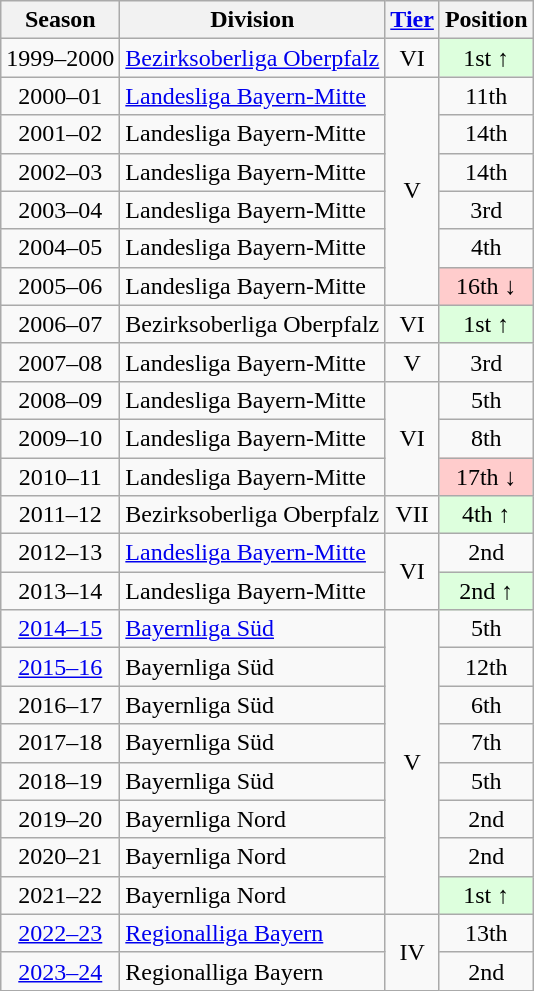<table class="wikitable">
<tr>
<th>Season</th>
<th>Division</th>
<th><a href='#'>Tier</a></th>
<th>Position</th>
</tr>
<tr align="center">
<td>1999–2000</td>
<td align="left"><a href='#'>Bezirksoberliga Oberpfalz</a></td>
<td>VI</td>
<td bgcolor="#ddffdd">1st ↑</td>
</tr>
<tr align="center">
<td>2000–01</td>
<td align="left"><a href='#'>Landesliga Bayern-Mitte</a></td>
<td rowspan=6>V</td>
<td>11th</td>
</tr>
<tr align="center">
<td>2001–02</td>
<td align="left">Landesliga Bayern-Mitte</td>
<td>14th</td>
</tr>
<tr align="center">
<td>2002–03</td>
<td align="left">Landesliga Bayern-Mitte</td>
<td>14th</td>
</tr>
<tr align="center">
<td>2003–04</td>
<td align="left">Landesliga Bayern-Mitte</td>
<td>3rd</td>
</tr>
<tr align="center">
<td>2004–05</td>
<td align="left">Landesliga Bayern-Mitte</td>
<td>4th</td>
</tr>
<tr align="center">
<td>2005–06</td>
<td align="left">Landesliga Bayern-Mitte</td>
<td bgcolor="#ffcccc">16th ↓</td>
</tr>
<tr align="center">
<td>2006–07</td>
<td align="left">Bezirksoberliga Oberpfalz</td>
<td>VI</td>
<td bgcolor="#ddffdd">1st ↑</td>
</tr>
<tr align="center">
<td>2007–08</td>
<td align="left">Landesliga Bayern-Mitte</td>
<td>V</td>
<td>3rd</td>
</tr>
<tr align="center">
<td>2008–09</td>
<td align="left">Landesliga Bayern-Mitte</td>
<td rowspan=3>VI</td>
<td>5th</td>
</tr>
<tr align="center">
<td>2009–10</td>
<td align="left">Landesliga Bayern-Mitte</td>
<td>8th</td>
</tr>
<tr align="center">
<td>2010–11</td>
<td align="left">Landesliga Bayern-Mitte</td>
<td bgcolor="#ffcccc">17th ↓</td>
</tr>
<tr align="center">
<td>2011–12</td>
<td align="left">Bezirksoberliga Oberpfalz</td>
<td>VII</td>
<td bgcolor="#ddffdd">4th ↑</td>
</tr>
<tr align="center">
<td>2012–13</td>
<td align="left"><a href='#'>Landesliga Bayern-Mitte</a></td>
<td rowspan=2>VI</td>
<td>2nd</td>
</tr>
<tr align="center">
<td>2013–14</td>
<td align="left">Landesliga Bayern-Mitte</td>
<td bgcolor="#ddffdd">2nd ↑</td>
</tr>
<tr align="center">
<td><a href='#'>2014–15</a></td>
<td align="left"><a href='#'>Bayernliga Süd</a></td>
<td rowspan=8>V</td>
<td>5th</td>
</tr>
<tr align="center">
<td><a href='#'>2015–16</a></td>
<td align="left">Bayernliga Süd</td>
<td>12th</td>
</tr>
<tr align="center">
<td>2016–17</td>
<td align="left">Bayernliga Süd</td>
<td>6th</td>
</tr>
<tr align="center">
<td>2017–18</td>
<td align="left">Bayernliga Süd</td>
<td>7th</td>
</tr>
<tr align="center">
<td>2018–19</td>
<td align="left">Bayernliga Süd</td>
<td>5th</td>
</tr>
<tr align="center">
<td>2019–20</td>
<td align="left">Bayernliga Nord</td>
<td>2nd</td>
</tr>
<tr align="center">
<td>2020–21</td>
<td align="left">Bayernliga Nord</td>
<td>2nd</td>
</tr>
<tr align="center">
<td>2021–22</td>
<td align="left">Bayernliga Nord</td>
<td bgcolor="#ddffdd">1st ↑</td>
</tr>
<tr align="center">
<td><a href='#'>2022–23</a></td>
<td align="left"><a href='#'>Regionalliga Bayern</a></td>
<td rowspan=2>IV</td>
<td>13th</td>
</tr>
<tr align="center">
<td><a href='#'>2023–24</a></td>
<td align="left">Regionalliga Bayern</td>
<td>2nd</td>
</tr>
</table>
